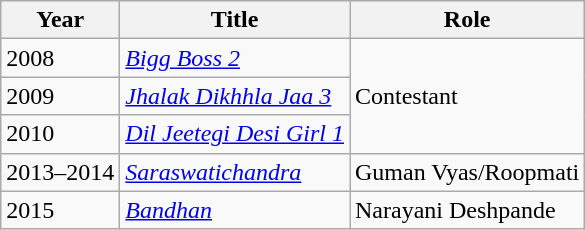<table class="wikitable sortable">
<tr style="text-align:center;">
<th>Year</th>
<th>Title</th>
<th>Role</th>
</tr>
<tr>
<td>2008</td>
<td><em><a href='#'>Bigg Boss 2</a></em></td>
<td rowspan=3>Contestant</td>
</tr>
<tr>
<td>2009</td>
<td><em><a href='#'>Jhalak Dikhhla Jaa 3</a></em></td>
</tr>
<tr>
<td>2010</td>
<td><em><a href='#'>Dil Jeetegi Desi Girl 1</a></em></td>
</tr>
<tr>
<td>2013–2014</td>
<td><em><a href='#'>Saraswatichandra</a></em></td>
<td>Guman Vyas/Roopmati</td>
</tr>
<tr>
<td>2015</td>
<td><em><a href='#'>Bandhan</a></em></td>
<td>Narayani Deshpande</td>
</tr>
</table>
